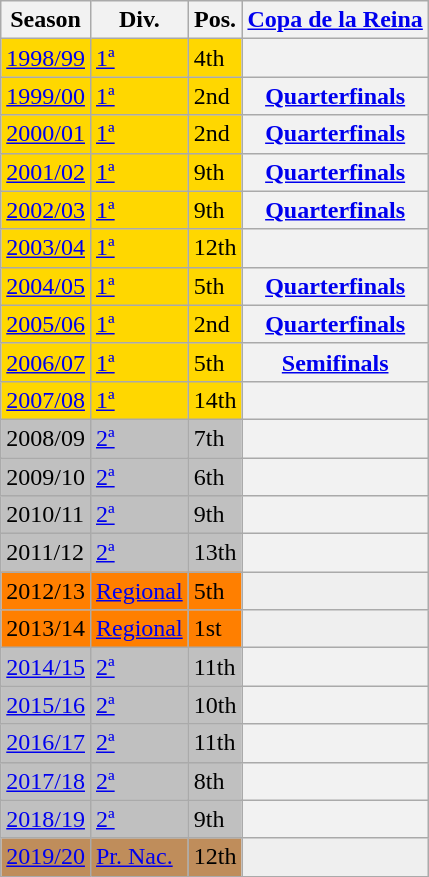<table class="wikitable">
<tr>
<th>Season</th>
<th>Div.</th>
<th>Pos.</th>
<th><a href='#'>Copa de la Reina</a></th>
</tr>
<tr>
<td style="background:gold;"><a href='#'>1998/99</a></td>
<td style="background:gold;"><a href='#'>1ª</a></td>
<td style="background:gold;">4th</td>
<th></th>
</tr>
<tr>
<td style="background:gold;"><a href='#'>1999/00</a></td>
<td style="background:gold;"><a href='#'>1ª</a></td>
<td style="background:gold;">2nd</td>
<th><a href='#'>Quarterfinals</a></th>
</tr>
<tr>
<td style="background:gold;"><a href='#'>2000/01</a></td>
<td style="background:gold;"><a href='#'>1ª</a></td>
<td style="background:gold;">2nd</td>
<th><a href='#'>Quarterfinals</a></th>
</tr>
<tr>
<td style="background:gold;"><a href='#'>2001/02</a></td>
<td style="background:gold;"><a href='#'>1ª</a></td>
<td style="background:gold;">9th</td>
<th><a href='#'>Quarterfinals</a></th>
</tr>
<tr>
<td style="background:gold;"><a href='#'>2002/03</a></td>
<td style="background:gold;"><a href='#'>1ª</a></td>
<td style="background:gold;">9th</td>
<th><a href='#'>Quarterfinals</a></th>
</tr>
<tr>
<td style="background:gold;"><a href='#'>2003/04</a></td>
<td style="background:gold;"><a href='#'>1ª</a></td>
<td style="background:gold;">12th</td>
<th></th>
</tr>
<tr>
<td style="background:gold;"><a href='#'>2004/05</a></td>
<td style="background:gold;"><a href='#'>1ª</a></td>
<td style="background:gold;">5th</td>
<th><a href='#'>Quarterfinals</a></th>
</tr>
<tr>
<td style="background:gold;"><a href='#'>2005/06</a></td>
<td style="background:gold;"><a href='#'>1ª</a></td>
<td style="background:gold;">2nd</td>
<th><a href='#'>Quarterfinals</a></th>
</tr>
<tr>
<td style="background:gold;"><a href='#'>2006/07</a></td>
<td style="background:gold;"><a href='#'>1ª</a></td>
<td style="background:gold;">5th</td>
<th><a href='#'>Semifinals</a></th>
</tr>
<tr>
<td style="background:gold;"><a href='#'>2007/08</a></td>
<td style="background:gold;"><a href='#'>1ª</a></td>
<td style="background:gold;">14th</td>
<th></th>
</tr>
<tr>
<td style="background:silver;">2008/09</td>
<td style="background:silver;"><a href='#'>2ª</a></td>
<td style="background:silver;">7th</td>
<th></th>
</tr>
<tr>
<td style="background:silver;">2009/10</td>
<td style="background:silver;"><a href='#'>2ª</a></td>
<td style="background:silver;">6th</td>
<th></th>
</tr>
<tr>
<td style="background:silver;">2010/11</td>
<td style="background:silver;"><a href='#'>2ª</a></td>
<td style="background:silver;">9th</td>
<th></th>
</tr>
<tr>
<td style="background:silver;">2011/12</td>
<td style="background:silver;"><a href='#'>2ª</a></td>
<td style="background:silver;">13th</td>
<th></th>
</tr>
<tr>
<td style="background:#FF7F00;">2012/13</td>
<td style="background:#FF7F00;"><a href='#'>Regional</a></td>
<td style="background:#FF7F00;">5th</td>
<th style="background:#efefef;"></th>
</tr>
<tr>
<td style="background:#FF7F00;">2013/14</td>
<td style="background:#FF7F00;"><a href='#'>Regional</a></td>
<td style="background:#FF7F00;">1st</td>
<th style="background:#efefef;"></th>
</tr>
<tr>
<td style="background:silver;"><a href='#'>2014/15</a></td>
<td style="background:silver;"><a href='#'>2ª</a></td>
<td style="background:silver;">11th</td>
<th></th>
</tr>
<tr>
<td style="background:silver;"><a href='#'>2015/16</a></td>
<td style="background:silver;"><a href='#'>2ª</a></td>
<td style="background:silver;">10th</td>
<th></th>
</tr>
<tr>
<td style="background:silver;"><a href='#'>2016/17</a></td>
<td style="background:silver;"><a href='#'>2ª</a></td>
<td style="background:silver;">11th</td>
<th></th>
</tr>
<tr>
<td style="background:silver;"><a href='#'>2017/18</a></td>
<td style="background:silver;"><a href='#'>2ª</a></td>
<td style="background:silver;">8th</td>
<th></th>
</tr>
<tr>
<td style="background:silver;"><a href='#'>2018/19</a></td>
<td style="background:silver;"><a href='#'>2ª</a></td>
<td style="background:silver;">9th</td>
<th></th>
</tr>
<tr>
<td style="background:#BF8D5B;"><a href='#'>2019/20</a></td>
<td style="background:#BF8D5B;"><a href='#'>Pr. Nac.</a></td>
<td style="background:#BF8D5B;">12th</td>
<th style="background:#efefef;"></th>
</tr>
</table>
